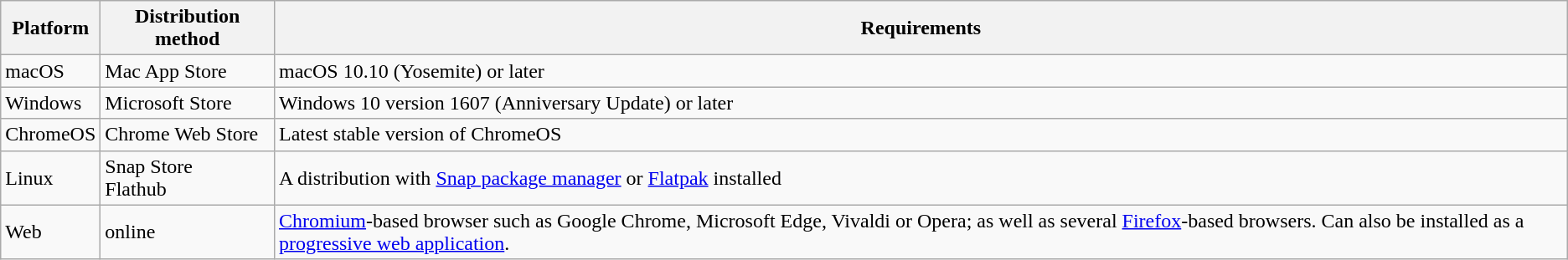<table class="wikitable">
<tr>
<th>Platform</th>
<th>Distribution method</th>
<th>Requirements</th>
</tr>
<tr>
<td>macOS</td>
<td>Mac App Store</td>
<td>macOS 10.10 (Yosemite) or later</td>
</tr>
<tr>
<td>Windows</td>
<td>Microsoft Store</td>
<td>Windows 10 version 1607 (Anniversary Update) or later</td>
</tr>
<tr>
<td>ChromeOS</td>
<td>Chrome Web Store</td>
<td>Latest stable version of ChromeOS</td>
</tr>
<tr>
<td>Linux</td>
<td>Snap Store <br> Flathub</td>
<td>A distribution with <a href='#'>Snap package manager</a> or <a href='#'>Flatpak</a> installed</td>
</tr>
<tr>
<td>Web</td>
<td>online</td>
<td><a href='#'>Chromium</a>-based browser such as Google Chrome, Microsoft Edge, Vivaldi or Opera; as well as several <a href='#'>Firefox</a>-based browsers. Can also be installed as a <a href='#'>progressive web application</a>.</td>
</tr>
</table>
